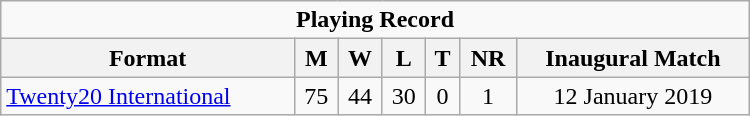<table class="wikitable" style="text-align: center; width: 500px;">
<tr>
<td colspan=7 align="center"><strong>Playing Record</strong></td>
</tr>
<tr>
<th>Format</th>
<th>M</th>
<th>W</th>
<th>L</th>
<th>T</th>
<th>NR</th>
<th>Inaugural Match</th>
</tr>
<tr>
<td align="left"><a href='#'>Twenty20 International</a></td>
<td>75</td>
<td>44</td>
<td>30</td>
<td>0</td>
<td>1</td>
<td>12 January 2019</td>
</tr>
</table>
